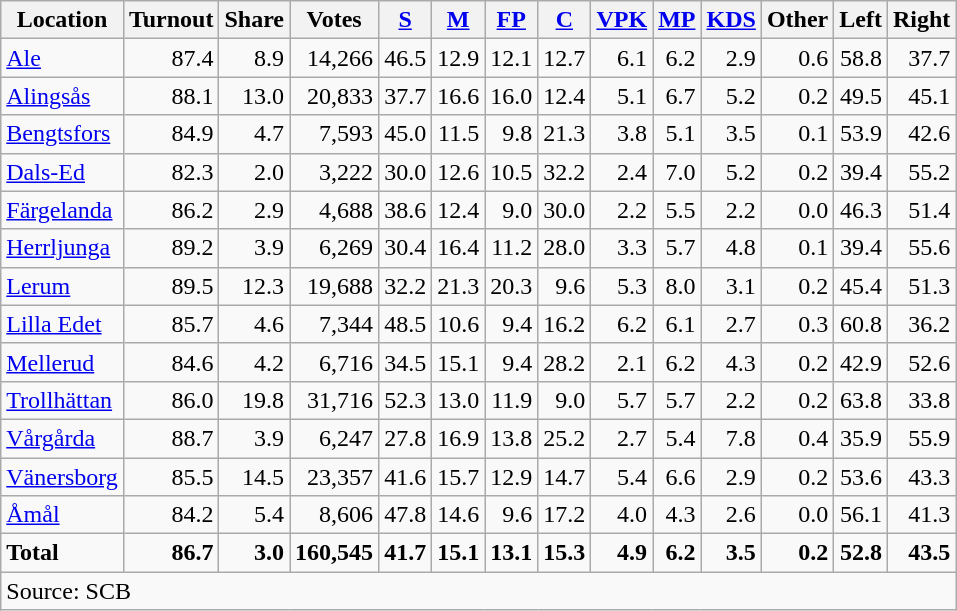<table class="wikitable sortable" style=text-align:right>
<tr>
<th>Location</th>
<th>Turnout</th>
<th>Share</th>
<th>Votes</th>
<th><a href='#'>S</a></th>
<th><a href='#'>M</a></th>
<th><a href='#'>FP</a></th>
<th><a href='#'>C</a></th>
<th><a href='#'>VPK</a></th>
<th><a href='#'>MP</a></th>
<th><a href='#'>KDS</a></th>
<th>Other</th>
<th>Left</th>
<th>Right</th>
</tr>
<tr>
<td align=left><a href='#'>Ale</a></td>
<td>87.4</td>
<td>8.9</td>
<td>14,266</td>
<td>46.5</td>
<td>12.9</td>
<td>12.1</td>
<td>12.7</td>
<td>6.1</td>
<td>6.2</td>
<td>2.9</td>
<td>0.6</td>
<td>58.8</td>
<td>37.7</td>
</tr>
<tr>
<td align=left><a href='#'>Alingsås</a></td>
<td>88.1</td>
<td>13.0</td>
<td>20,833</td>
<td>37.7</td>
<td>16.6</td>
<td>16.0</td>
<td>12.4</td>
<td>5.1</td>
<td>6.7</td>
<td>5.2</td>
<td>0.2</td>
<td>49.5</td>
<td>45.1</td>
</tr>
<tr>
<td align=left><a href='#'>Bengtsfors</a></td>
<td>84.9</td>
<td>4.7</td>
<td>7,593</td>
<td>45.0</td>
<td>11.5</td>
<td>9.8</td>
<td>21.3</td>
<td>3.8</td>
<td>5.1</td>
<td>3.5</td>
<td>0.1</td>
<td>53.9</td>
<td>42.6</td>
</tr>
<tr>
<td align=left><a href='#'>Dals-Ed</a></td>
<td>82.3</td>
<td>2.0</td>
<td>3,222</td>
<td>30.0</td>
<td>12.6</td>
<td>10.5</td>
<td>32.2</td>
<td>2.4</td>
<td>7.0</td>
<td>5.2</td>
<td>0.2</td>
<td>39.4</td>
<td>55.2</td>
</tr>
<tr>
<td align=left><a href='#'>Färgelanda</a></td>
<td>86.2</td>
<td>2.9</td>
<td>4,688</td>
<td>38.6</td>
<td>12.4</td>
<td>9.0</td>
<td>30.0</td>
<td>2.2</td>
<td>5.5</td>
<td>2.2</td>
<td>0.0</td>
<td>46.3</td>
<td>51.4</td>
</tr>
<tr>
<td align=left><a href='#'>Herrljunga</a></td>
<td>89.2</td>
<td>3.9</td>
<td>6,269</td>
<td>30.4</td>
<td>16.4</td>
<td>11.2</td>
<td>28.0</td>
<td>3.3</td>
<td>5.7</td>
<td>4.8</td>
<td>0.1</td>
<td>39.4</td>
<td>55.6</td>
</tr>
<tr>
<td align=left><a href='#'>Lerum</a></td>
<td>89.5</td>
<td>12.3</td>
<td>19,688</td>
<td>32.2</td>
<td>21.3</td>
<td>20.3</td>
<td>9.6</td>
<td>5.3</td>
<td>8.0</td>
<td>3.1</td>
<td>0.2</td>
<td>45.4</td>
<td>51.3</td>
</tr>
<tr>
<td align=left><a href='#'>Lilla Edet</a></td>
<td>85.7</td>
<td>4.6</td>
<td>7,344</td>
<td>48.5</td>
<td>10.6</td>
<td>9.4</td>
<td>16.2</td>
<td>6.2</td>
<td>6.1</td>
<td>2.7</td>
<td>0.3</td>
<td>60.8</td>
<td>36.2</td>
</tr>
<tr>
<td align=left><a href='#'>Mellerud</a></td>
<td>84.6</td>
<td>4.2</td>
<td>6,716</td>
<td>34.5</td>
<td>15.1</td>
<td>9.4</td>
<td>28.2</td>
<td>2.1</td>
<td>6.2</td>
<td>4.3</td>
<td>0.2</td>
<td>42.9</td>
<td>52.6</td>
</tr>
<tr>
<td align=left><a href='#'>Trollhättan</a></td>
<td>86.0</td>
<td>19.8</td>
<td>31,716</td>
<td>52.3</td>
<td>13.0</td>
<td>11.9</td>
<td>9.0</td>
<td>5.7</td>
<td>5.7</td>
<td>2.2</td>
<td>0.2</td>
<td>63.8</td>
<td>33.8</td>
</tr>
<tr>
<td align=left><a href='#'>Vårgårda</a></td>
<td>88.7</td>
<td>3.9</td>
<td>6,247</td>
<td>27.8</td>
<td>16.9</td>
<td>13.8</td>
<td>25.2</td>
<td>2.7</td>
<td>5.4</td>
<td>7.8</td>
<td>0.4</td>
<td>35.9</td>
<td>55.9</td>
</tr>
<tr>
<td align=left><a href='#'>Vänersborg</a></td>
<td>85.5</td>
<td>14.5</td>
<td>23,357</td>
<td>41.6</td>
<td>15.7</td>
<td>12.9</td>
<td>14.7</td>
<td>5.4</td>
<td>6.6</td>
<td>2.9</td>
<td>0.2</td>
<td>53.6</td>
<td>43.3</td>
</tr>
<tr>
<td align=left><a href='#'>Åmål</a></td>
<td>84.2</td>
<td>5.4</td>
<td>8,606</td>
<td>47.8</td>
<td>14.6</td>
<td>9.6</td>
<td>17.2</td>
<td>4.0</td>
<td>4.3</td>
<td>2.6</td>
<td>0.0</td>
<td>56.1</td>
<td>41.3</td>
</tr>
<tr>
<td align=left><strong>Total</strong></td>
<td><strong>86.7</strong></td>
<td><strong>3.0</strong></td>
<td><strong>160,545</strong></td>
<td><strong>41.7</strong></td>
<td><strong>15.1</strong></td>
<td><strong>13.1</strong></td>
<td><strong>15.3</strong></td>
<td><strong>4.9</strong></td>
<td><strong>6.2</strong></td>
<td><strong>3.5</strong></td>
<td><strong>0.2</strong></td>
<td><strong>52.8</strong></td>
<td><strong>43.5</strong></td>
</tr>
<tr>
<td align=left colspan=14>Source: SCB </td>
</tr>
</table>
